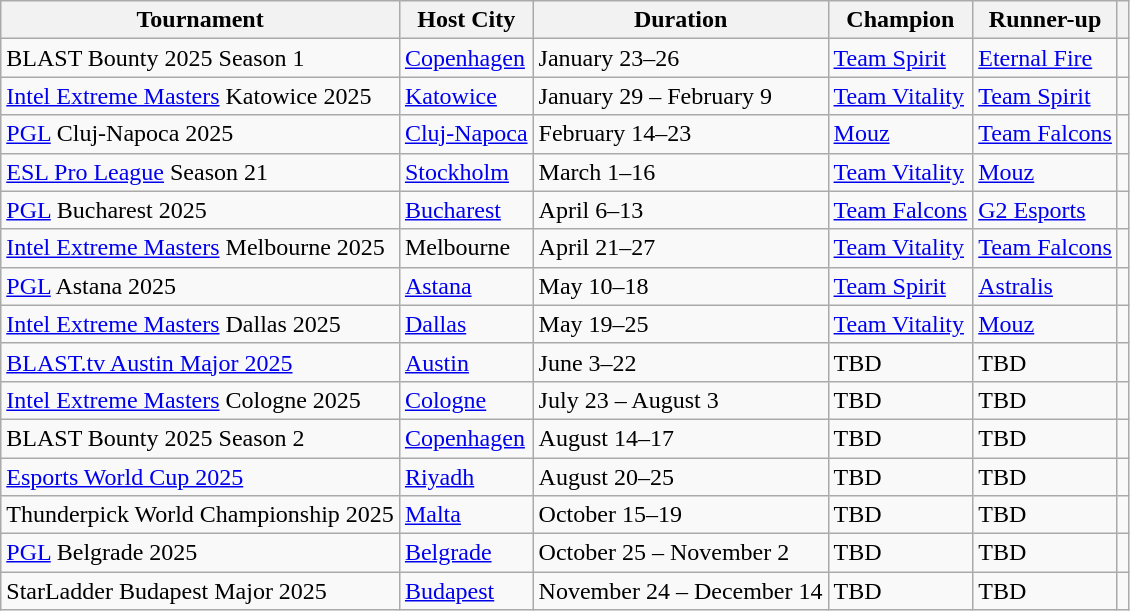<table class="wikitable">
<tr>
<th>Tournament</th>
<th>Host City</th>
<th>Duration</th>
<th>Champion</th>
<th>Runner-up</th>
<th></th>
</tr>
<tr>
<td>BLAST Bounty 2025 Season 1</td>
<td> <a href='#'>Copenhagen</a></td>
<td>January 23–26</td>
<td><a href='#'>Team Spirit</a></td>
<td><a href='#'>Eternal Fire</a></td>
<td></td>
</tr>
<tr>
<td><a href='#'>Intel Extreme Masters</a> Katowice 2025</td>
<td> <a href='#'>Katowice</a></td>
<td>January 29 – February 9</td>
<td><a href='#'>Team Vitality</a></td>
<td><a href='#'>Team Spirit</a></td>
<td></td>
</tr>
<tr>
<td><a href='#'>PGL</a> Cluj-Napoca 2025</td>
<td> <a href='#'>Cluj-Napoca</a></td>
<td>February 14–23</td>
<td><a href='#'>Mouz</a></td>
<td><a href='#'>Team Falcons</a></td>
<td></td>
</tr>
<tr>
<td><a href='#'>ESL Pro League</a> Season 21</td>
<td> <a href='#'>Stockholm</a></td>
<td>March 1–16</td>
<td><a href='#'>Team Vitality</a></td>
<td><a href='#'>Mouz</a></td>
<td></td>
</tr>
<tr>
<td><a href='#'>PGL</a> Bucharest 2025</td>
<td> <a href='#'>Bucharest</a></td>
<td>April 6–13</td>
<td><a href='#'>Team Falcons</a></td>
<td><a href='#'>G2 Esports</a></td>
<td></td>
</tr>
<tr>
<td><a href='#'>Intel Extreme Masters</a> Melbourne 2025</td>
<td> Melbourne</td>
<td>April 21–27</td>
<td><a href='#'>Team Vitality</a></td>
<td><a href='#'>Team Falcons</a></td>
<td></td>
</tr>
<tr>
<td><a href='#'>PGL</a> Astana 2025</td>
<td> <a href='#'>Astana</a></td>
<td>May 10–18</td>
<td><a href='#'>Team Spirit</a></td>
<td><a href='#'>Astralis</a></td>
<td></td>
</tr>
<tr>
<td><a href='#'>Intel Extreme Masters</a> Dallas 2025</td>
<td> <a href='#'>Dallas</a></td>
<td>May 19–25</td>
<td><a href='#'>Team Vitality</a></td>
<td><a href='#'>Mouz</a></td>
<td></td>
</tr>
<tr>
<td><a href='#'>BLAST.tv Austin Major 2025</a></td>
<td> <a href='#'>Austin</a></td>
<td>June 3–22</td>
<td>TBD</td>
<td>TBD</td>
<td></td>
</tr>
<tr>
<td><a href='#'>Intel Extreme Masters</a> Cologne 2025</td>
<td> <a href='#'>Cologne</a></td>
<td>July 23 – August 3</td>
<td>TBD</td>
<td>TBD</td>
<td></td>
</tr>
<tr>
<td>BLAST Bounty 2025 Season 2</td>
<td> <a href='#'>Copenhagen</a></td>
<td>August 14–17</td>
<td>TBD</td>
<td>TBD</td>
<td></td>
</tr>
<tr>
<td><a href='#'>Esports World Cup 2025</a></td>
<td> <a href='#'>Riyadh</a></td>
<td>August 20–25</td>
<td>TBD</td>
<td>TBD</td>
<td></td>
</tr>
<tr>
<td>Thunderpick World Championship 2025</td>
<td> <a href='#'>Malta</a></td>
<td>October 15–19</td>
<td>TBD</td>
<td>TBD</td>
<td></td>
</tr>
<tr>
<td><a href='#'>PGL</a> Belgrade 2025</td>
<td> <a href='#'>Belgrade</a></td>
<td>October 25 – November 2</td>
<td>TBD</td>
<td>TBD</td>
<td></td>
</tr>
<tr>
<td>StarLadder Budapest Major 2025</td>
<td> <a href='#'>Budapest</a></td>
<td>November 24 – December 14</td>
<td>TBD</td>
<td>TBD</td>
<td></td>
</tr>
</table>
